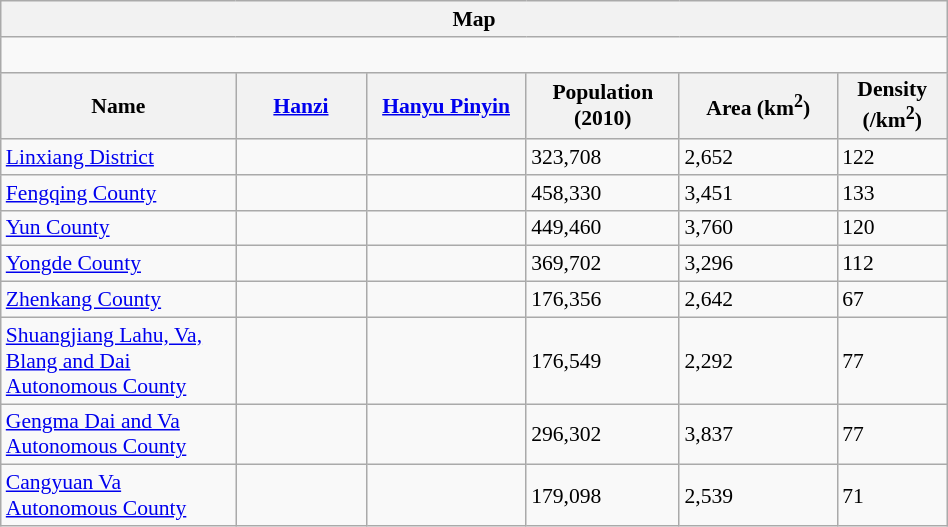<table class="wikitable"  style="font-size:90%; width:50%;" align=center>
<tr>
<th colspan="6" align="center">Map</th>
</tr>
<tr>
<td colspan="6" align="center"><div><br> 









</div></td>
</tr>
<tr>
<th width="150">Name</th>
<th width="80"><a href='#'>Hanzi</a></th>
<th width="100"><a href='#'>Hanyu Pinyin</a></th>
<th>Population<br>(2010)</th>
<th>Area (km<sup>2</sup>)</th>
<th>Density<br>(/km<sup>2</sup>)</th>
</tr>
<tr --------->
<td><a href='#'>Linxiang District</a></td>
<td></td>
<td></td>
<td>323,708</td>
<td>2,652</td>
<td>122</td>
</tr>
<tr --------->
<td><a href='#'>Fengqing County</a></td>
<td></td>
<td></td>
<td>458,330</td>
<td>3,451</td>
<td>133</td>
</tr>
<tr --------->
<td><a href='#'>Yun County</a></td>
<td></td>
<td></td>
<td>449,460</td>
<td>3,760</td>
<td>120</td>
</tr>
<tr --------->
<td><a href='#'>Yongde County</a></td>
<td></td>
<td></td>
<td>369,702</td>
<td>3,296</td>
<td>112</td>
</tr>
<tr --------->
<td><a href='#'>Zhenkang County</a></td>
<td></td>
<td></td>
<td>176,356</td>
<td>2,642</td>
<td>67</td>
</tr>
<tr --------->
<td><a href='#'>Shuangjiang Lahu, Va, Blang and Dai Autonomous County</a></td>
<td></td>
<td></td>
<td>176,549</td>
<td>2,292</td>
<td>77</td>
</tr>
<tr --------->
<td><a href='#'>Gengma Dai and Va Autonomous County</a></td>
<td></td>
<td></td>
<td>296,302</td>
<td>3,837</td>
<td>77</td>
</tr>
<tr --------->
<td><a href='#'>Cangyuan Va Autonomous County</a></td>
<td></td>
<td></td>
<td>179,098</td>
<td>2,539</td>
<td>71</td>
</tr>
</table>
